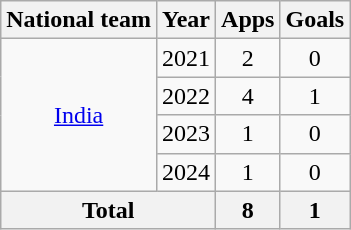<table class="wikitable" style="text-align: center;">
<tr>
<th>National team</th>
<th>Year</th>
<th>Apps</th>
<th>Goals</th>
</tr>
<tr>
<td rowspan="4"><a href='#'>India</a></td>
<td>2021</td>
<td>2</td>
<td>0</td>
</tr>
<tr>
<td>2022</td>
<td>4</td>
<td>1</td>
</tr>
<tr>
<td>2023</td>
<td>1</td>
<td>0</td>
</tr>
<tr>
<td>2024</td>
<td>1</td>
<td>0</td>
</tr>
<tr>
<th colspan="2">Total</th>
<th>8</th>
<th>1</th>
</tr>
</table>
